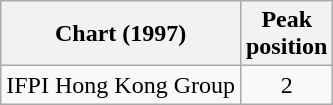<table class="wikitable">
<tr>
<th>Chart (1997)</th>
<th>Peak<br>position</th>
</tr>
<tr>
<td>IFPI Hong Kong Group</td>
<td align="center">2</td>
</tr>
</table>
